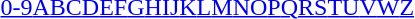<table id="toc" class="toc" summary="Class">
<tr>
<th></th>
</tr>
<tr>
<td style="text-align:center;"><a href='#'>0-9</a><a href='#'>A</a><a href='#'>B</a><a href='#'>C</a><a href='#'>D</a><a href='#'>E</a><a href='#'>F</a><a href='#'>G</a><a href='#'>H</a><a href='#'>I</a><a href='#'>J</a><a href='#'>K</a><a href='#'>L</a><a href='#'>M</a><a href='#'>N</a><a href='#'>O</a><a href='#'>P</a><a href='#'>Q</a><a href='#'>R</a><a href='#'>S</a><a href='#'>T</a><a href='#'>U</a><a href='#'>V</a><a href='#'>W</a><a href='#'>Z</a></td>
</tr>
</table>
